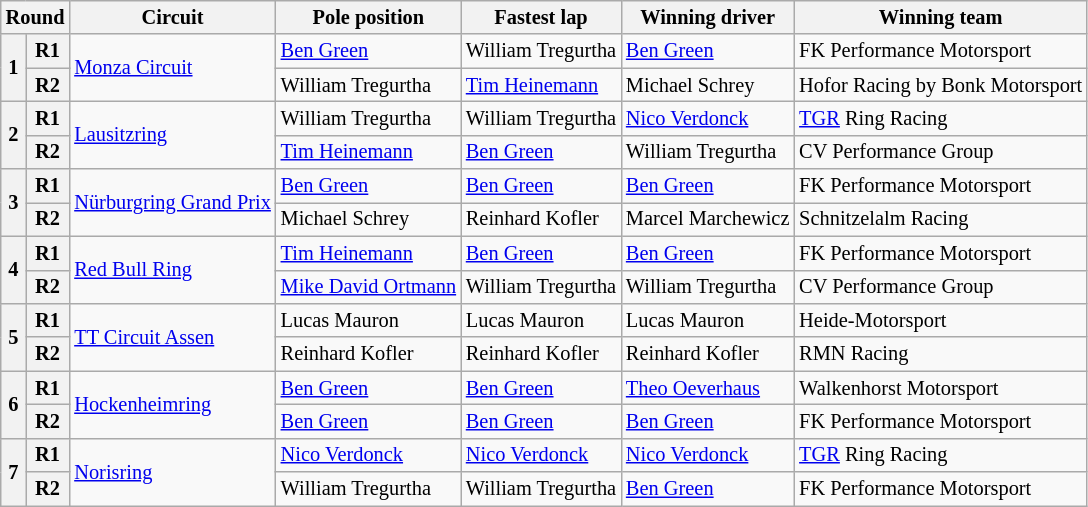<table class="wikitable" style="font-size:85%;">
<tr>
<th colspan=2>Round</th>
<th>Circuit</th>
<th>Pole position</th>
<th>Fastest lap</th>
<th>Winning driver</th>
<th>Winning team</th>
</tr>
<tr>
<th rowspan=2>1</th>
<th>R1</th>
<td rowspan=2> <a href='#'>Monza Circuit</a></td>
<td> <a href='#'>Ben Green</a></td>
<td> William Tregurtha</td>
<td> <a href='#'>Ben Green</a></td>
<td> FK Performance Motorsport</td>
</tr>
<tr>
<th>R2</th>
<td> William Tregurtha</td>
<td> <a href='#'>Tim Heinemann</a></td>
<td> Michael Schrey</td>
<td> Hofor Racing by Bonk Motorsport</td>
</tr>
<tr>
<th rowspan=2>2</th>
<th>R1</th>
<td rowspan=2> <a href='#'>Lausitzring</a></td>
<td> William Tregurtha</td>
<td> William Tregurtha</td>
<td> <a href='#'>Nico Verdonck</a></td>
<td> <a href='#'>TGR</a> Ring Racing</td>
</tr>
<tr>
<th>R2</th>
<td> <a href='#'>Tim Heinemann</a></td>
<td> <a href='#'>Ben Green</a></td>
<td> William Tregurtha</td>
<td> CV Performance Group</td>
</tr>
<tr>
<th rowspan=2>3</th>
<th>R1</th>
<td rowspan=2> <a href='#'>Nürburgring Grand Prix</a></td>
<td> <a href='#'>Ben Green</a></td>
<td> <a href='#'>Ben Green</a></td>
<td> <a href='#'>Ben Green</a></td>
<td> FK Performance Motorsport</td>
</tr>
<tr>
<th>R2</th>
<td> Michael Schrey</td>
<td> Reinhard Kofler</td>
<td> Marcel Marchewicz</td>
<td> Schnitzelalm Racing</td>
</tr>
<tr>
<th rowspan=2>4</th>
<th>R1</th>
<td rowspan=2> <a href='#'>Red Bull Ring</a></td>
<td> <a href='#'>Tim Heinemann</a></td>
<td> <a href='#'>Ben Green</a></td>
<td> <a href='#'>Ben Green</a></td>
<td> FK Performance Motorsport</td>
</tr>
<tr>
<th>R2</th>
<td> <a href='#'>Mike David Ortmann</a></td>
<td> William Tregurtha</td>
<td> William Tregurtha</td>
<td> CV Performance Group</td>
</tr>
<tr>
<th rowspan=2>5</th>
<th>R1</th>
<td rowspan=2> <a href='#'>TT Circuit Assen</a></td>
<td> Lucas Mauron</td>
<td> Lucas Mauron</td>
<td> Lucas Mauron</td>
<td> Heide-Motorsport</td>
</tr>
<tr>
<th>R2</th>
<td> Reinhard Kofler</td>
<td> Reinhard Kofler</td>
<td> Reinhard Kofler</td>
<td> RMN Racing</td>
</tr>
<tr>
<th rowspan=2>6</th>
<th>R1</th>
<td rowspan=2> <a href='#'>Hockenheimring</a></td>
<td> <a href='#'>Ben Green</a></td>
<td> <a href='#'>Ben Green</a></td>
<td> <a href='#'>Theo Oeverhaus</a></td>
<td> Walkenhorst Motorsport</td>
</tr>
<tr>
<th>R2</th>
<td> <a href='#'>Ben Green</a></td>
<td> <a href='#'>Ben Green</a></td>
<td> <a href='#'>Ben Green</a></td>
<td> FK Performance Motorsport</td>
</tr>
<tr>
<th rowspan="2">7</th>
<th>R1</th>
<td rowspan="2"> <a href='#'>Norisring</a></td>
<td> <a href='#'>Nico Verdonck</a></td>
<td> <a href='#'>Nico Verdonck</a></td>
<td> <a href='#'>Nico Verdonck</a></td>
<td> <a href='#'>TGR</a> Ring Racing</td>
</tr>
<tr>
<th>R2</th>
<td> William Tregurtha</td>
<td> William Tregurtha</td>
<td> <a href='#'>Ben Green</a></td>
<td> FK Performance Motorsport</td>
</tr>
</table>
